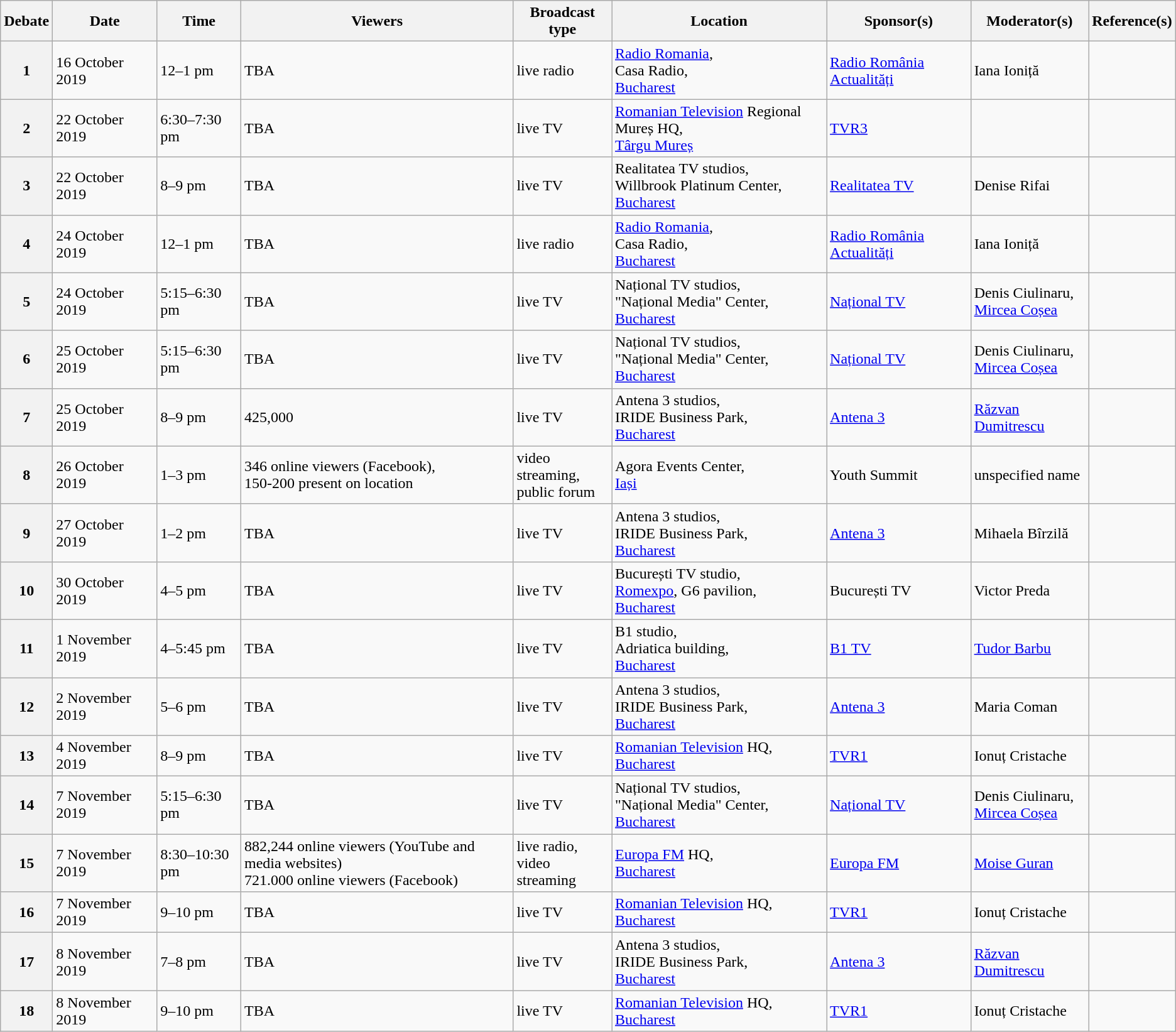<table class="wikitable">
<tr>
<th>Debate</th>
<th>Date</th>
<th>Time<br></th>
<th>Viewers</th>
<th>Broadcast type</th>
<th>Location</th>
<th>Sponsor(s)</th>
<th>Moderator(s)</th>
<th>Reference(s)</th>
</tr>
<tr>
<th>1</th>
<td>16 October 2019</td>
<td>12–1 pm</td>
<td>TBA</td>
<td>live radio</td>
<td><a href='#'>Radio Romania</a>,<br>Casa Radio,<br><a href='#'>Bucharest</a></td>
<td><a href='#'>Radio România Actualități</a></td>
<td>Iana Ioniță</td>
<td></td>
</tr>
<tr>
<th>2</th>
<td>22 October 2019</td>
<td>6:30–7:30 pm</td>
<td>TBA</td>
<td>live TV</td>
<td><a href='#'>Romanian Television</a> Regional Mureș HQ,<br><a href='#'>Târgu Mureș</a></td>
<td><a href='#'>TVR3</a></td>
<td></td>
<td></td>
</tr>
<tr>
<th>3</th>
<td>22 October 2019</td>
<td>8–9 pm</td>
<td>TBA</td>
<td>live TV</td>
<td>Realitatea TV studios,<br>Willbrook Platinum Center,<br><a href='#'>Bucharest</a></td>
<td><a href='#'>Realitatea TV</a></td>
<td>Denise Rifai</td>
<td></td>
</tr>
<tr>
<th>4</th>
<td>24 October 2019</td>
<td>12–1 pm</td>
<td>TBA</td>
<td>live radio</td>
<td><a href='#'>Radio Romania</a>,<br>Casa Radio,<br><a href='#'>Bucharest</a></td>
<td><a href='#'>Radio România Actualități</a></td>
<td>Iana Ioniță</td>
<td></td>
</tr>
<tr>
<th>5</th>
<td>24 October 2019</td>
<td>5:15–6:30 pm</td>
<td>TBA</td>
<td>live TV</td>
<td>Național TV studios,<br>"Național Media" Center,<br><a href='#'>Bucharest</a></td>
<td><a href='#'>Național TV</a></td>
<td>Denis Ciulinaru,<br><a href='#'>Mircea Coșea</a></td>
<td></td>
</tr>
<tr>
<th>6</th>
<td>25 October 2019</td>
<td>5:15–6:30 pm</td>
<td>TBA</td>
<td>live TV</td>
<td>Național TV studios,<br>"Național Media" Center,<br><a href='#'>Bucharest</a></td>
<td><a href='#'>Național TV</a></td>
<td>Denis Ciulinaru,<br><a href='#'>Mircea Coșea</a></td>
<td></td>
</tr>
<tr>
<th>7</th>
<td>25 October 2019</td>
<td>8–9 pm</td>
<td>425,000</td>
<td>live TV</td>
<td>Antena 3 studios,<br>IRIDE Business Park,<br><a href='#'>Bucharest</a></td>
<td><a href='#'>Antena 3</a></td>
<td><a href='#'>Răzvan Dumitrescu</a></td>
<td></td>
</tr>
<tr>
<th>8</th>
<td>26 October 2019</td>
<td>1–3 pm</td>
<td>346 online viewers (Facebook),<br>150-200 present on location</td>
<td>video streaming,<br>public forum</td>
<td>Agora Events Center,<br><a href='#'>Iași</a></td>
<td>Youth Summit</td>
<td>unspecified name</td>
<td></td>
</tr>
<tr>
<th>9</th>
<td>27 October 2019</td>
<td>1–2 pm</td>
<td>TBA</td>
<td>live TV</td>
<td>Antena 3 studios,<br>IRIDE Business Park,<br><a href='#'>Bucharest</a></td>
<td><a href='#'>Antena 3</a></td>
<td>Mihaela Bîrzilă</td>
<td></td>
</tr>
<tr>
<th>10</th>
<td>30 October 2019</td>
<td>4–5 pm</td>
<td>TBA</td>
<td>live TV</td>
<td>București TV studio,<br><a href='#'>Romexpo</a>, G6 pavilion,<br><a href='#'>Bucharest</a></td>
<td>București TV</td>
<td>Victor Preda</td>
<td></td>
</tr>
<tr>
<th>11</th>
<td>1 November 2019</td>
<td>4–5:45 pm</td>
<td>TBA</td>
<td>live TV</td>
<td>B1 studio,<br>Adriatica building,<br><a href='#'>Bucharest</a></td>
<td><a href='#'>B1 TV</a></td>
<td><a href='#'>Tudor Barbu</a></td>
<td></td>
</tr>
<tr>
<th>12</th>
<td>2 November 2019</td>
<td>5–6 pm</td>
<td>TBA</td>
<td>live TV</td>
<td>Antena 3 studios,<br>IRIDE Business Park,<br><a href='#'>Bucharest</a></td>
<td><a href='#'>Antena 3</a></td>
<td>Maria Coman</td>
<td></td>
</tr>
<tr>
<th>13</th>
<td>4 November 2019</td>
<td>8–9 pm</td>
<td>TBA</td>
<td>live TV</td>
<td><a href='#'>Romanian Television</a> HQ,<br><a href='#'>Bucharest</a></td>
<td><a href='#'>TVR1</a></td>
<td>Ionuț Cristache</td>
<td></td>
</tr>
<tr>
<th>14</th>
<td>7 November 2019</td>
<td>5:15–6:30 pm</td>
<td>TBA</td>
<td>live TV</td>
<td>Național TV studios,<br>"Național Media" Center,<br><a href='#'>Bucharest</a></td>
<td><a href='#'>Național TV</a></td>
<td>Denis Ciulinaru,<br><a href='#'>Mircea Coșea</a></td>
<td></td>
</tr>
<tr>
<th>15</th>
<td>7 November 2019</td>
<td>8:30–10:30 pm</td>
<td>882,244 online viewers (YouTube and media websites)<br>721.000 online viewers (Facebook)</td>
<td>live radio,<br>video streaming</td>
<td><a href='#'>Europa FM</a> HQ,<br><a href='#'>Bucharest</a></td>
<td><a href='#'>Europa FM</a></td>
<td><a href='#'>Moise Guran</a></td>
<td></td>
</tr>
<tr>
<th>16</th>
<td>7 November 2019</td>
<td>9–10 pm</td>
<td>TBA</td>
<td>live TV</td>
<td><a href='#'>Romanian Television</a> HQ,<br><a href='#'>Bucharest</a></td>
<td><a href='#'>TVR1</a></td>
<td>Ionuț Cristache</td>
<td></td>
</tr>
<tr>
<th>17</th>
<td>8 November 2019</td>
<td>7–8 pm</td>
<td>TBA</td>
<td>live TV</td>
<td>Antena 3 studios,<br>IRIDE Business Park,<br><a href='#'>Bucharest</a></td>
<td><a href='#'>Antena 3</a></td>
<td><a href='#'>Răzvan Dumitrescu</a></td>
<td></td>
</tr>
<tr>
<th>18</th>
<td>8 November 2019</td>
<td>9–10 pm</td>
<td>TBA</td>
<td>live TV</td>
<td><a href='#'>Romanian Television</a> HQ,<br><a href='#'>Bucharest</a></td>
<td><a href='#'>TVR1</a></td>
<td>Ionuț Cristache</td>
<td></td>
</tr>
</table>
